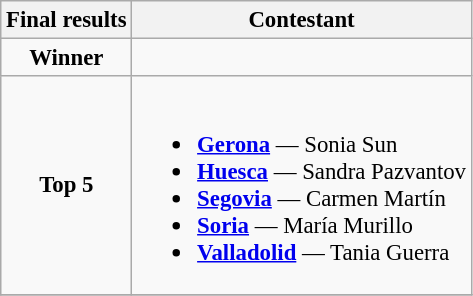<table class="wikitable sortable" style="font-size: 95%;">
<tr>
<th>Final results</th>
<th>Contestant</th>
</tr>
<tr>
<td style="text-align:center;"><strong>Winner</strong></td>
<td></td>
</tr>
<tr>
<td style="text-align:center;"><strong>Top 5</strong></td>
<td><br><ul><li> <strong><a href='#'>Gerona</a></strong> — Sonia Sun</li><li> <strong><a href='#'>Huesca</a></strong> — Sandra Pazvantov</li><li> <strong><a href='#'>Segovia</a></strong> — Carmen Martín</li><li> <strong><a href='#'>Soria</a></strong> — María Murillo</li><li> <strong><a href='#'>Valladolid</a></strong> — Tania Guerra</li></ul></td>
</tr>
<tr>
</tr>
</table>
